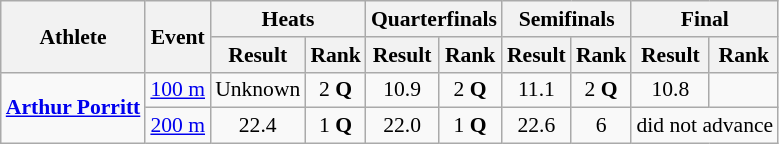<table class=wikitable style="font-size:90%">
<tr>
<th rowspan=2>Athlete</th>
<th rowspan=2>Event</th>
<th colspan=2>Heats</th>
<th colspan=2>Quarterfinals</th>
<th colspan=2>Semifinals</th>
<th colspan=2>Final</th>
</tr>
<tr>
<th>Result</th>
<th>Rank</th>
<th>Result</th>
<th>Rank</th>
<th>Result</th>
<th>Rank</th>
<th>Result</th>
<th>Rank</th>
</tr>
<tr>
<td rowspan=2><strong><a href='#'>Arthur Porritt</a></strong></td>
<td><a href='#'>100 m</a></td>
<td align=center>Unknown</td>
<td align=center>2 <strong>Q</strong></td>
<td align=center>10.9</td>
<td align=center>2 <strong>Q</strong></td>
<td align=center>11.1</td>
<td align=center>2 <strong>Q</strong></td>
<td align=center>10.8</td>
<td align=center></td>
</tr>
<tr>
<td><a href='#'>200 m</a></td>
<td align=center>22.4</td>
<td align=center>1 <strong>Q</strong></td>
<td align=center>22.0</td>
<td align=center>1 <strong>Q</strong></td>
<td align=center>22.6</td>
<td align=center>6</td>
<td align=center colspan=2>did not advance</td>
</tr>
</table>
